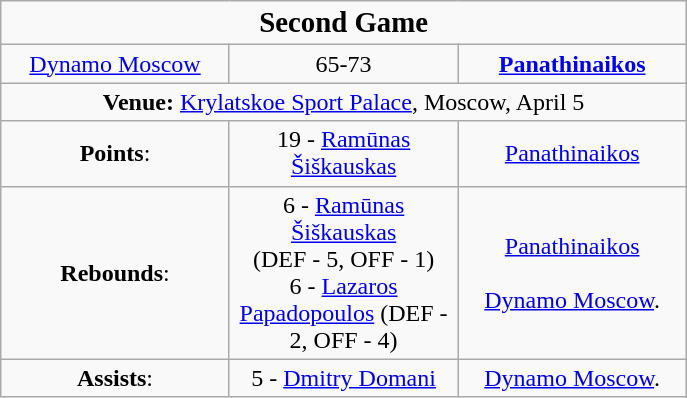<table class=wikitable style="text-align:center">
<tr>
<td colspan=3><big><strong>Second Game</strong></big></td>
</tr>
<tr>
<td width=145><a href='#'>Dynamo Moscow</a> </td>
<td width=145>65-73</td>
<td width=145><strong><a href='#'>Panathinaikos</a> </strong></td>
</tr>
<tr>
<td colspan=3><strong>Venue:</strong> <a href='#'>Krylatskoe Sport Palace</a>, Moscow, April 5</td>
</tr>
<tr>
<td width=145><strong>Points</strong>:</td>
<td width=145>19 - <a href='#'>Ramūnas Šiškauskas</a> </td>
<td width=145><a href='#'>Panathinaikos</a></td>
</tr>
<tr>
<td width=145><strong>Rebounds</strong>:</td>
<td width=145>6 - <a href='#'>Ramūnas Šiškauskas</a>  <br> (DEF - 5, OFF - 1)<br> 6 - <a href='#'>Lazaros Papadopoulos</a>  (DEF - 2, OFF - 4)</td>
<td><a href='#'>Panathinaikos</a> <br><br> <a href='#'>Dynamo Moscow</a>.</td>
</tr>
<tr>
<td width=145><strong>Assists</strong>:</td>
<td width=145>5 - <a href='#'>Dmitry Domani</a> </td>
<td width=145><a href='#'>Dynamo Moscow</a>.</td>
</tr>
</table>
